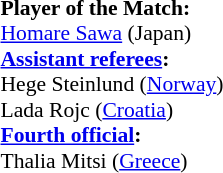<table width=50% style="font-size: 90%">
<tr>
<td><br><strong>Player of the Match:</strong>
<br><a href='#'>Homare Sawa</a> (Japan)<br><strong><a href='#'>Assistant referees</a>:</strong>
<br>Hege Steinlund (<a href='#'>Norway</a>)
<br>Lada Rojc (<a href='#'>Croatia</a>)
<br><strong><a href='#'>Fourth official</a>:</strong>
<br>Thalia Mitsi (<a href='#'>Greece</a>)</td>
</tr>
</table>
